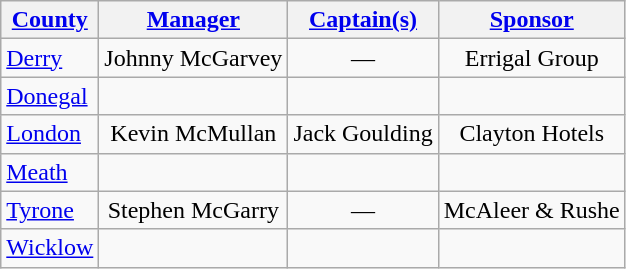<table class="wikitable sortable" style="text-align:center">
<tr>
<th><a href='#'>County</a></th>
<th><a href='#'>Manager</a></th>
<th><a href='#'>Captain(s)</a></th>
<th><a href='#'>Sponsor</a></th>
</tr>
<tr>
<td style="text-align:left"> <a href='#'>Derry</a></td>
<td>Johnny McGarvey</td>
<td>—</td>
<td>Errigal Group</td>
</tr>
<tr>
<td style="text-align:left"> <a href='#'>Donegal</a></td>
<td></td>
<td></td>
<td></td>
</tr>
<tr>
<td style="text-align:left"> <a href='#'>London</a></td>
<td>Kevin McMullan</td>
<td>Jack Goulding</td>
<td>Clayton Hotels</td>
</tr>
<tr>
<td style="text-align:left"> <a href='#'>Meath</a></td>
<td></td>
<td></td>
<td></td>
</tr>
<tr>
<td style="text-align:left"> <a href='#'>Tyrone</a></td>
<td>Stephen McGarry</td>
<td>—</td>
<td>McAleer & Rushe</td>
</tr>
<tr>
<td style="text-align:left"> <a href='#'>Wicklow</a></td>
<td></td>
<td></td>
<td></td>
</tr>
</table>
